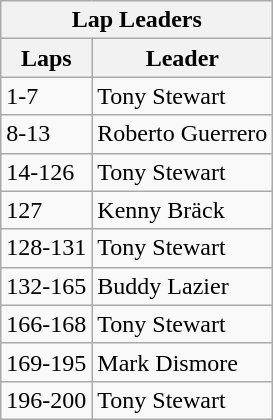<table class="wikitable">
<tr>
<th colspan=2>Lap Leaders</th>
</tr>
<tr>
<th>Laps</th>
<th>Leader</th>
</tr>
<tr>
<td>1-7</td>
<td>Tony Stewart</td>
</tr>
<tr>
<td>8-13</td>
<td>Roberto Guerrero</td>
</tr>
<tr>
<td>14-126</td>
<td>Tony Stewart</td>
</tr>
<tr>
<td>127</td>
<td>Kenny Bräck</td>
</tr>
<tr>
<td>128-131</td>
<td>Tony Stewart</td>
</tr>
<tr>
<td>132-165</td>
<td>Buddy Lazier</td>
</tr>
<tr>
<td>166-168</td>
<td>Tony Stewart</td>
</tr>
<tr>
<td>169-195</td>
<td>Mark Dismore</td>
</tr>
<tr>
<td>196-200</td>
<td>Tony Stewart</td>
</tr>
</table>
